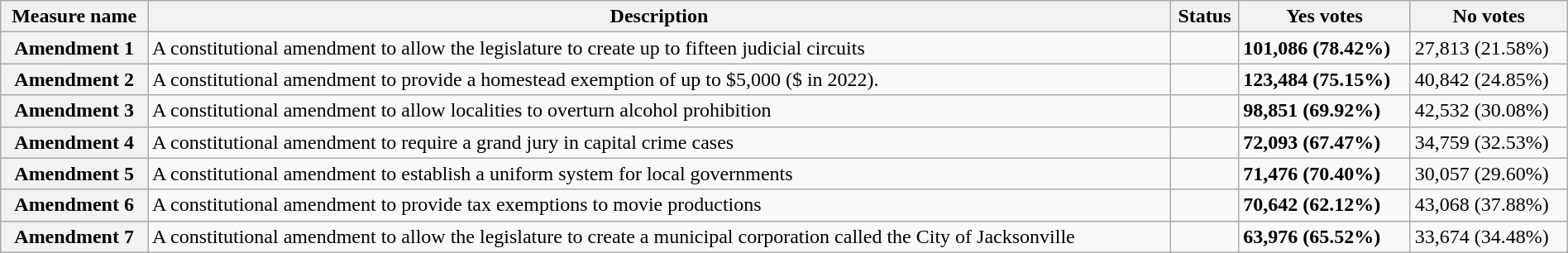<table class="wikitable sortable plainrowheaders" style="width:100%">
<tr>
<th scope="col">Measure name</th>
<th class="unsortable" scope="col">Description</th>
<th scope="col">Status</th>
<th scope="col">Yes votes</th>
<th scope="col">No votes</th>
</tr>
<tr>
<th scope="row">Amendment 1</th>
<td>A constitutional amendment to allow the legislature to create up to fifteen judicial circuits</td>
<td></td>
<td><strong>101,086 (78.42%)</strong></td>
<td>27,813 (21.58%)</td>
</tr>
<tr>
<th scope="row">Amendment 2</th>
<td>A constitutional amendment to provide a homestead exemption of up to $5,000 ($ in 2022).</td>
<td></td>
<td><strong>123,484 (75.15%)</strong></td>
<td>40,842 (24.85%)</td>
</tr>
<tr>
<th scope="row">Amendment 3</th>
<td>A constitutional amendment to allow localities to overturn alcohol prohibition</td>
<td></td>
<td><strong>98,851 (69.92%)</strong></td>
<td>42,532 (30.08%)</td>
</tr>
<tr>
<th scope="row">Amendment 4</th>
<td>A constitutional amendment to require a grand jury in capital crime cases</td>
<td></td>
<td><strong>72,093 (67.47%)</strong></td>
<td>34,759 (32.53%)</td>
</tr>
<tr>
<th scope="row">Amendment 5</th>
<td>A constitutional amendment to establish a uniform system for local governments</td>
<td></td>
<td><strong>71,476 (70.40%)</strong></td>
<td>30,057 (29.60%)</td>
</tr>
<tr>
<th scope="row">Amendment 6</th>
<td>A constitutional amendment to provide tax exemptions to movie productions</td>
<td></td>
<td><strong>70,642 (62.12%)</strong></td>
<td>43,068 (37.88%)</td>
</tr>
<tr>
<th scope="row">Amendment 7</th>
<td>A constitutional amendment to allow the legislature to create a municipal corporation called the City of Jacksonville</td>
<td></td>
<td><strong>63,976 (65.52%)</strong></td>
<td>33,674 (34.48%)</td>
</tr>
</table>
